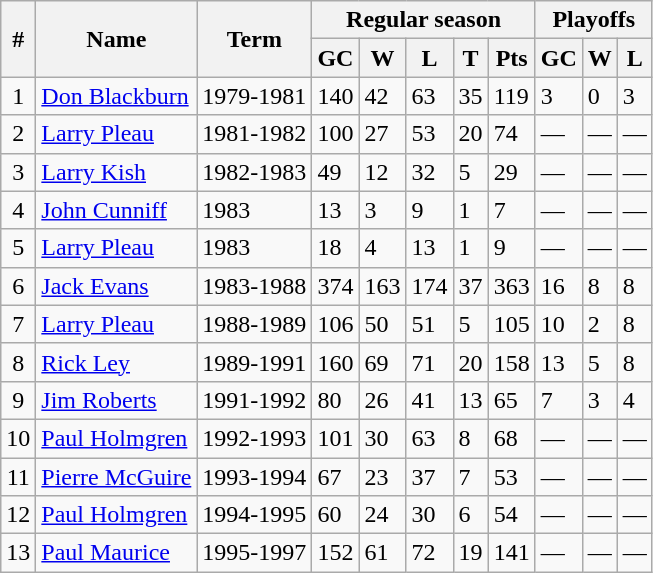<table class="wikitable">
<tr>
<th rowspan="2">#</th>
<th rowspan="2">Name</th>
<th rowspan="2">Term</th>
<th colspan="5">Regular season</th>
<th colspan="3">Playoffs</th>
</tr>
<tr>
<th>GC</th>
<th>W</th>
<th>L</th>
<th>T</th>
<th>Pts</th>
<th>GC</th>
<th>W</th>
<th>L</th>
</tr>
<tr>
<td align=center>1</td>
<td><a href='#'>Don Blackburn</a></td>
<td>1979-1981</td>
<td>140</td>
<td>42</td>
<td>63</td>
<td>35</td>
<td>119</td>
<td>3</td>
<td>0</td>
<td>3</td>
</tr>
<tr>
<td align=center>2</td>
<td><a href='#'>Larry Pleau</a></td>
<td>1981-1982</td>
<td>100</td>
<td>27</td>
<td>53</td>
<td>20</td>
<td>74</td>
<td>—</td>
<td>—</td>
<td>—</td>
</tr>
<tr>
<td align=center>3</td>
<td><a href='#'>Larry Kish</a></td>
<td>1982-1983</td>
<td>49</td>
<td>12</td>
<td>32</td>
<td>5</td>
<td>29</td>
<td>—</td>
<td>—</td>
<td>—</td>
</tr>
<tr>
<td align=center>4</td>
<td><a href='#'>John Cunniff</a></td>
<td>1983</td>
<td>13</td>
<td>3</td>
<td>9</td>
<td>1</td>
<td>7</td>
<td>—</td>
<td>—</td>
<td>—</td>
</tr>
<tr>
<td align=center>5</td>
<td><a href='#'>Larry Pleau</a></td>
<td>1983</td>
<td>18</td>
<td>4</td>
<td>13</td>
<td>1</td>
<td>9</td>
<td>—</td>
<td>—</td>
<td>—</td>
</tr>
<tr>
<td align=center>6</td>
<td><a href='#'>Jack Evans</a></td>
<td>1983-1988</td>
<td>374</td>
<td>163</td>
<td>174</td>
<td>37</td>
<td>363</td>
<td>16</td>
<td>8</td>
<td>8</td>
</tr>
<tr>
<td align=center>7</td>
<td><a href='#'>Larry Pleau</a></td>
<td>1988-1989</td>
<td>106</td>
<td>50</td>
<td>51</td>
<td>5</td>
<td>105</td>
<td>10</td>
<td>2</td>
<td>8</td>
</tr>
<tr>
<td align=center>8</td>
<td><a href='#'>Rick Ley</a></td>
<td>1989-1991</td>
<td>160</td>
<td>69</td>
<td>71</td>
<td>20</td>
<td>158</td>
<td>13</td>
<td>5</td>
<td>8</td>
</tr>
<tr>
<td align=center>9</td>
<td><a href='#'>Jim Roberts</a></td>
<td>1991-1992</td>
<td>80</td>
<td>26</td>
<td>41</td>
<td>13</td>
<td>65</td>
<td>7</td>
<td>3</td>
<td>4</td>
</tr>
<tr>
<td align=center>10</td>
<td><a href='#'>Paul Holmgren</a></td>
<td>1992-1993</td>
<td>101</td>
<td>30</td>
<td>63</td>
<td>8</td>
<td>68</td>
<td>—</td>
<td>—</td>
<td>—</td>
</tr>
<tr>
<td align=center>11</td>
<td><a href='#'>Pierre McGuire</a></td>
<td>1993-1994</td>
<td>67</td>
<td>23</td>
<td>37</td>
<td>7</td>
<td>53</td>
<td>—</td>
<td>—</td>
<td>—</td>
</tr>
<tr>
<td align=center>12</td>
<td><a href='#'>Paul Holmgren</a></td>
<td>1994-1995</td>
<td>60</td>
<td>24</td>
<td>30</td>
<td>6</td>
<td>54</td>
<td>—</td>
<td>—</td>
<td>—</td>
</tr>
<tr>
<td align=center>13</td>
<td><a href='#'>Paul Maurice</a></td>
<td>1995-1997</td>
<td>152</td>
<td>61</td>
<td>72</td>
<td>19</td>
<td>141</td>
<td>—</td>
<td>—</td>
<td>—</td>
</tr>
</table>
